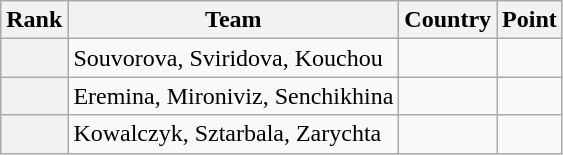<table class="wikitable sortable">
<tr>
<th>Rank</th>
<th>Team</th>
<th>Country</th>
<th>Point</th>
</tr>
<tr>
<th></th>
<td>Souvorova, Sviridova, Kouchou</td>
<td></td>
<td></td>
</tr>
<tr>
<th></th>
<td>Eremina, Mironiviz, Senchikhina</td>
<td></td>
<td></td>
</tr>
<tr>
<th></th>
<td>Kowalczyk, Sztarbala, Zarychta</td>
<td></td>
<td></td>
</tr>
</table>
